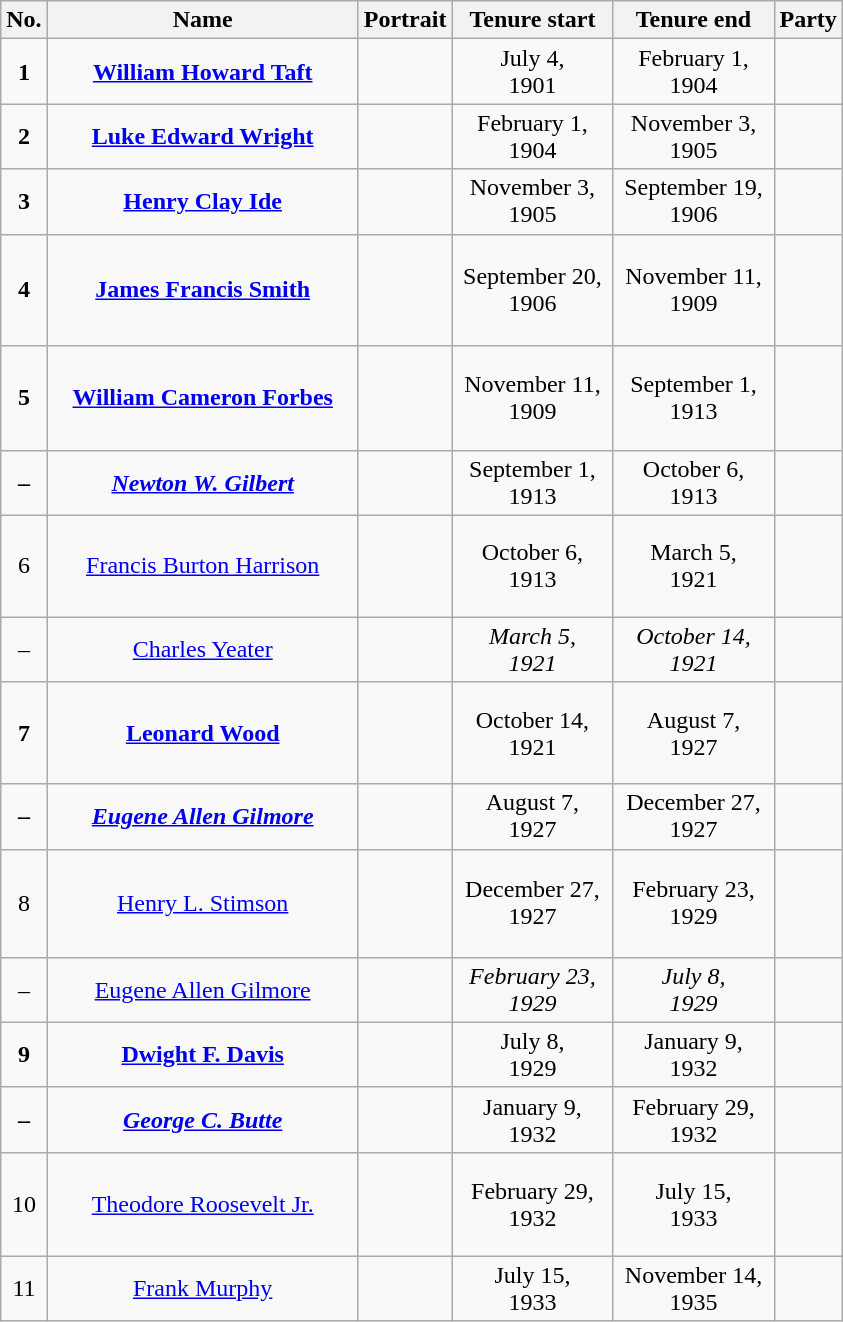<table class="wikitable" style="text-align:center" |>
<tr>
<th>No.</th>
<th width="200px">Name</th>
<th>Portrait</th>
<th width="100px">Tenure start</th>
<th width="100px">Tenure end</th>
<th><strong>Party</strong></th>
</tr>
<tr>
<td><strong>1</strong></td>
<td><strong><a href='#'>William Howard Taft</a></strong><br></td>
<td></td>
<td>July 4,<br>1901</td>
<td>February 1,<br>1904</td>
<td></td>
</tr>
<tr>
<td><strong>2</strong></td>
<td><strong><a href='#'>Luke Edward Wright</a></strong><br></td>
<td></td>
<td>February 1,<br>1904</td>
<td>November 3,<br>1905</td>
<td></td>
</tr>
<tr>
<td><strong>3</strong></td>
<td><strong><a href='#'>Henry Clay Ide</a></strong><br></td>
<td></td>
<td>November 3,<br>1905</td>
<td>September 19,<br>1906</td>
<td></td>
</tr>
<tr style="height:74px;">
<td><strong>4</strong></td>
<td><strong><a href='#'>James Francis Smith</a></strong><br></td>
<td></td>
<td>September 20,<br>1906</td>
<td>November 11,<br>1909</td>
<td></td>
</tr>
<tr style="height:70px;">
<td><strong>5</strong></td>
<td><strong><a href='#'>William Cameron Forbes</a></strong><br></td>
<td></td>
<td>November 11,<br>1909</td>
<td>September 1,<br>1913</td>
<td></td>
</tr>
<tr>
<td><strong>–</strong></td>
<td><strong><em><a href='#'>Newton W. Gilbert</a><strong><br><em></td>
<td></td>
<td></em>September 1,<br>1913<em></td>
<td></em>October 6,<br>1913<em></td>
<td></td>
</tr>
<tr style="height:68px;">
<td></strong>6<strong></td>
<td></strong><a href='#'>Francis Burton Harrison</a><strong><br></td>
<td></td>
<td>October 6,<br>1913</td>
<td>March 5,<br>1921</td>
<td></td>
</tr>
<tr>
<td></strong>–<strong></td>
<td></em></strong><a href='#'>Charles Yeater</a></strong><br></em></td>
<td></td>
<td><em>March 5,<br>1921</em></td>
<td><em>October 14,<br>1921</em></td>
<td></td>
</tr>
<tr style="height:68px;">
<td><strong>7</strong></td>
<td><strong><a href='#'>Leonard Wood</a></strong><br></td>
<td></td>
<td>October 14,<br>1921</td>
<td>August 7,<br>1927</td>
<td></td>
</tr>
<tr>
<td><strong>–</strong></td>
<td><strong><em><a href='#'>Eugene Allen Gilmore</a><strong><br><em></td>
<td></td>
<td></em>August 7,<br>1927<em></td>
<td></em>December 27,<br>1927<em></td>
<td></td>
</tr>
<tr style="height:72px;">
<td></strong>8<strong></td>
<td></strong><a href='#'>Henry L. Stimson</a><strong><br></td>
<td></td>
<td>December 27,<br>1927</td>
<td>February 23,<br>1929</td>
<td></td>
</tr>
<tr>
<td></strong>–<strong></td>
<td></em></strong><a href='#'>Eugene Allen Gilmore</a></strong><br></em></td>
<td></td>
<td><em>February 23,<br>1929</em></td>
<td><em>July 8,<br>1929</em></td>
<td></td>
</tr>
<tr>
<td><strong>9</strong></td>
<td><strong><a href='#'>Dwight F. Davis</a></strong><br></td>
<td></td>
<td>July 8,<br>1929</td>
<td>January 9,<br>1932</td>
<td></td>
</tr>
<tr>
<td><strong>–</strong></td>
<td><strong><em><a href='#'>George C. Butte</a><strong><br><em></td>
<td></td>
<td></em>January 9,<br>1932<em></td>
<td></em>February 29,<br>1932<em></td>
<td></td>
</tr>
<tr style="height:69px;">
<td></strong>10<strong></td>
<td></strong><a href='#'>Theodore Roosevelt Jr.</a><strong><br></td>
<td></td>
<td>February 29,<br>1932</td>
<td>July 15,<br>1933</td>
<td></td>
</tr>
<tr>
<td></strong>11<strong></td>
<td></strong><a href='#'>Frank Murphy</a><strong><br></td>
<td></td>
<td>July 15,<br>1933</td>
<td>November 14,<br>1935</td>
<td></td>
</tr>
</table>
